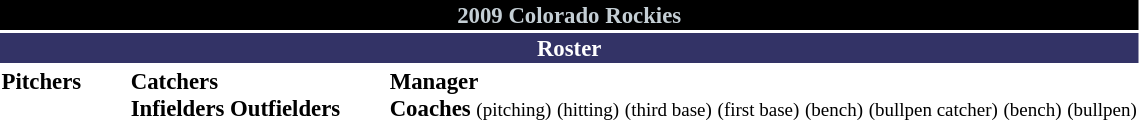<table class="toccolours" style="font-size: 95%;">
<tr>
<th colspan="10" style="background:#000000; color:#C4CED4; text-align:center;">2009 Colorado Rockies</th>
</tr>
<tr>
<td colspan="10" style="background:#333366; color:#FFFFFF; text-align:center;"><strong>Roster</strong></td>
</tr>
<tr>
<td valign="top"><strong>Pitchers</strong><br>





 

















</td>
<td style="width:25px;"></td>
<td valign="top"><strong>Catchers</strong><br>



<strong>Infielders</strong>










<strong>Outfielders</strong>





</td>
<td style="width:25px;"></td>
<td valign="top"><strong>Manager</strong><br>

<strong>Coaches</strong>
 <small>(pitching)</small>
 <small>(hitting)</small>
 <small>(third base)</small>
 <small>(first base)</small>
 <small>(bench)</small>
 <small>(bullpen catcher)</small>
 <small>(bench)</small>
 <small>(bullpen)</small></td>
</tr>
</table>
